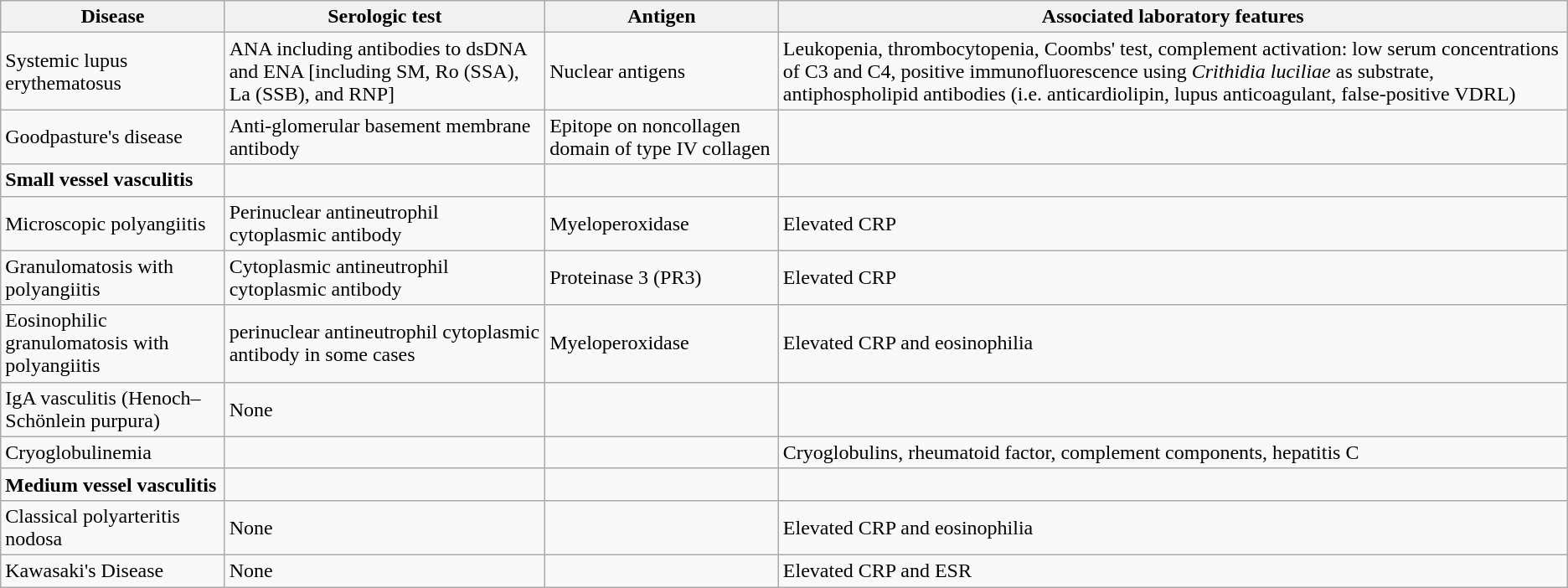<table class="wikitable">
<tr>
<th>Disease</th>
<th>Serologic test</th>
<th>Antigen</th>
<th>Associated laboratory features</th>
</tr>
<tr>
<td>Systemic lupus erythematosus</td>
<td>ANA including antibodies to dsDNA and ENA [including SM, Ro (SSA), La (SSB), and RNP]</td>
<td>Nuclear antigens</td>
<td>Leukopenia, thrombocytopenia, Coombs' test, complement activation: low serum concentrations of C3 and C4, positive immunofluorescence using <em>Crithidia luciliae</em> as substrate, antiphospholipid antibodies (i.e. anticardiolipin, lupus anticoagulant, false-positive VDRL)</td>
</tr>
<tr>
<td>Goodpasture's disease</td>
<td>Anti-glomerular basement membrane antibody</td>
<td>Epitope on noncollagen domain of type IV collagen</td>
<td></td>
</tr>
<tr>
<td><strong>Small vessel vasculitis</strong></td>
<td></td>
<td></td>
<td></td>
</tr>
<tr>
<td>Microscopic polyangiitis</td>
<td>Perinuclear antineutrophil cytoplasmic antibody</td>
<td>Myeloperoxidase</td>
<td>Elevated CRP</td>
</tr>
<tr>
<td>Granulomatosis with polyangiitis</td>
<td>Cytoplasmic antineutrophil cytoplasmic antibody</td>
<td>Proteinase 3 (PR3)</td>
<td>Elevated CRP</td>
</tr>
<tr>
<td>Eosinophilic granulomatosis with polyangiitis</td>
<td>perinuclear antineutrophil cytoplasmic antibody  in some cases</td>
<td>Myeloperoxidase</td>
<td>Elevated CRP and eosinophilia</td>
</tr>
<tr>
<td>IgA vasculitis (Henoch–Schönlein purpura)</td>
<td>None</td>
<td></td>
<td></td>
</tr>
<tr>
<td>Cryoglobulinemia</td>
<td></td>
<td></td>
<td>Cryoglobulins, rheumatoid factor, complement components, hepatitis C</td>
</tr>
<tr>
<td><strong>Medium vessel vasculitis</strong></td>
<td></td>
<td></td>
<td></td>
</tr>
<tr>
<td>Classical polyarteritis nodosa</td>
<td>None</td>
<td></td>
<td>Elevated CRP and eosinophilia</td>
</tr>
<tr>
<td>Kawasaki's Disease</td>
<td>None</td>
<td></td>
<td>Elevated CRP and ESR</td>
</tr>
</table>
